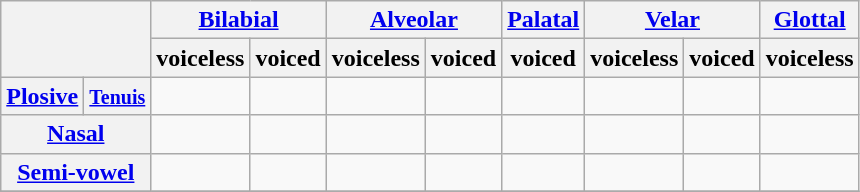<table class="wikitable" style="text-align:center">
<tr>
<th colspan="2" rowspan="2"></th>
<th colspan="2"><a href='#'>Bilabial</a></th>
<th colspan="2"><a href='#'>Alveolar</a></th>
<th><a href='#'>Palatal</a></th>
<th colspan="2"><a href='#'>Velar</a></th>
<th><a href='#'>Glottal</a></th>
</tr>
<tr class=small>
<th>voiceless</th>
<th>voiced</th>
<th>voiceless</th>
<th>voiced</th>
<th>voiced</th>
<th>voiceless</th>
<th>voiced</th>
<th>voiceless</th>
</tr>
<tr>
<th><a href='#'>Plosive</a></th>
<th><small><a href='#'>Tenuis</a></small></th>
<td></td>
<td></td>
<td></td>
<td></td>
<td></td>
<td></td>
<td></td>
<td></td>
</tr>
<tr>
<th colspan="2"><a href='#'>Nasal</a></th>
<td></td>
<td></td>
<td></td>
<td></td>
<td></td>
<td></td>
<td></td>
<td></td>
</tr>
<tr>
<th colspan="2"><a href='#'>Semi-vowel</a></th>
<td></td>
<td></td>
<td></td>
<td></td>
<td></td>
<td></td>
<td></td>
<td></td>
</tr>
<tr>
</tr>
</table>
